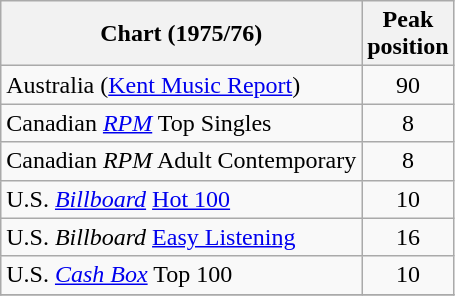<table class="wikitable sortable">
<tr>
<th>Chart (1975/76)</th>
<th>Peak<br>position</th>
</tr>
<tr>
<td>Australia (<a href='#'>Kent Music Report</a>)</td>
<td style="text-align:center;">90</td>
</tr>
<tr>
<td>Canadian <em><a href='#'>RPM</a></em> Top Singles</td>
<td style="text-align:center;">8</td>
</tr>
<tr>
<td>Canadian <em>RPM</em> Adult Contemporary</td>
<td style="text-align:center;">8</td>
</tr>
<tr>
<td>U.S. <em><a href='#'>Billboard</a></em> <a href='#'>Hot 100</a></td>
<td style="text-align:center;">10</td>
</tr>
<tr>
<td>U.S. <em>Billboard</em> <a href='#'>Easy Listening</a></td>
<td style="text-align:center;">16</td>
</tr>
<tr>
<td>U.S. <em><a href='#'>Cash Box</a></em> Top 100</td>
<td style="text-align:center;">10</td>
</tr>
<tr>
</tr>
</table>
